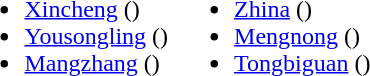<table>
<tr>
<td valign="top"><br><ul><li><a href='#'>Xincheng</a> ()</li><li><a href='#'>Yousongling</a> ()</li><li><a href='#'>Mangzhang</a> ()</li></ul></td>
<td valign="top"><br><ul><li><a href='#'>Zhina</a> ()</li><li><a href='#'>Mengnong</a> ()</li><li><a href='#'>Tongbiguan</a> ()</li></ul></td>
</tr>
</table>
